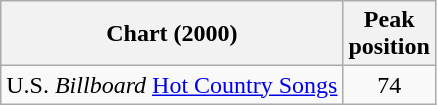<table class="wikitable">
<tr>
<th>Chart (2000)</th>
<th>Peak<br>position</th>
</tr>
<tr>
<td>U.S. <em>Billboard</em> <a href='#'>Hot Country Songs</a></td>
<td align=center>74</td>
</tr>
</table>
